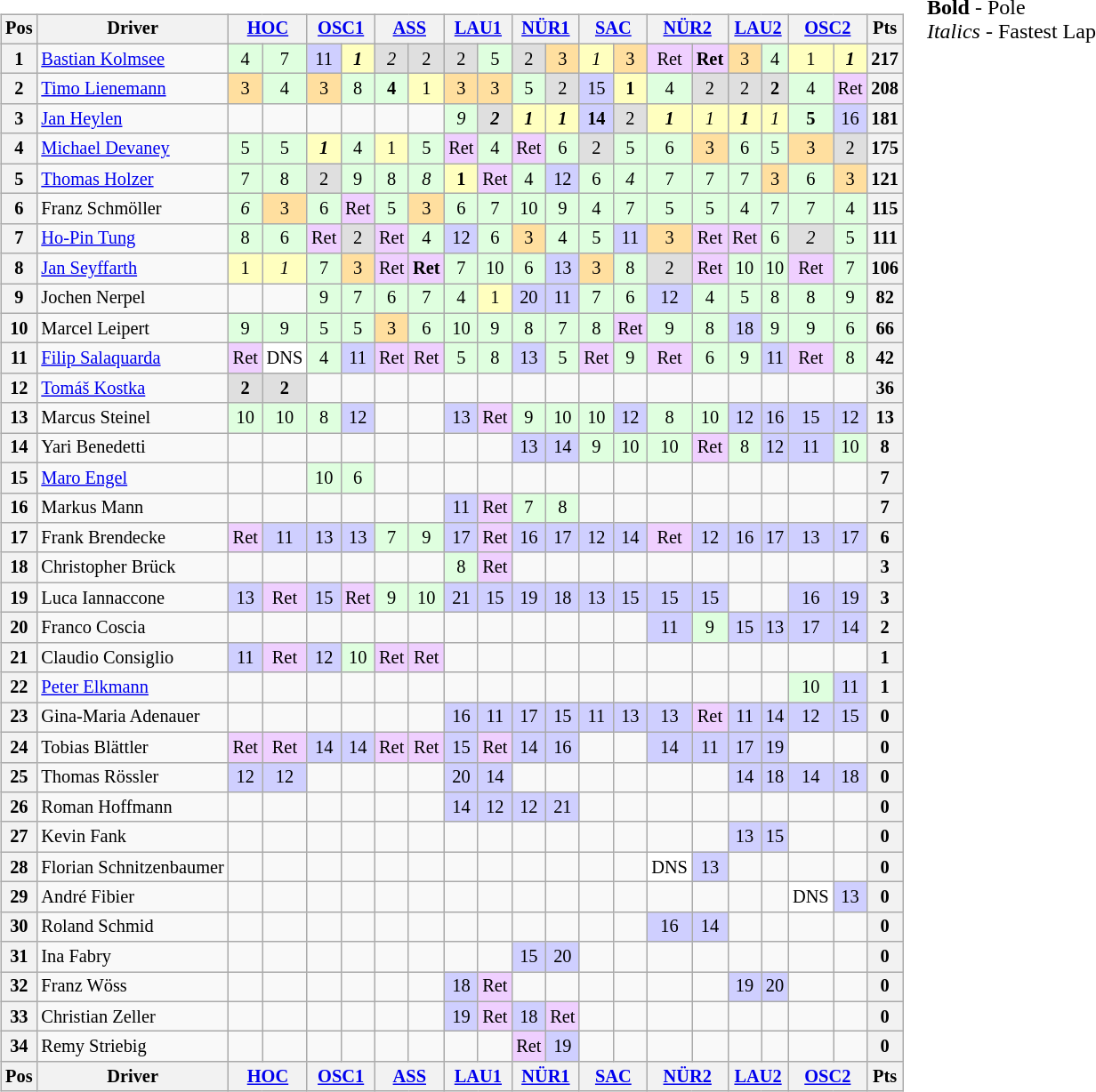<table>
<tr>
<td><br><table class="wikitable" style="font-size: 85%; text-align:center">
<tr valign="top">
<th valign="middle">Pos</th>
<th valign="middle">Driver</th>
<th colspan=2><a href='#'>HOC</a></th>
<th colspan=2><a href='#'>OSC1</a></th>
<th colspan=2><a href='#'>ASS</a></th>
<th colspan=2><a href='#'>LAU1</a></th>
<th colspan=2><a href='#'>NÜR1</a></th>
<th colspan=2><a href='#'>SAC</a></th>
<th colspan=2><a href='#'>NÜR2</a></th>
<th colspan=2><a href='#'>LAU2</a></th>
<th colspan=2><a href='#'>OSC2</a></th>
<th valign="middle">Pts</th>
</tr>
<tr>
<th>1</th>
<td align=left> <a href='#'>Bastian Kolmsee</a></td>
<td style="background:#DFFFDF;">4</td>
<td style="background:#DFFFDF;">7</td>
<td style="background:#CFCFFF;">11</td>
<td style="background:#FFFFBF;"><strong><em>1</em></strong></td>
<td style="background:#DFDFDF;"><em>2</em></td>
<td style="background:#DFDFDF;">2</td>
<td style="background:#DFDFDF;">2</td>
<td style="background:#DFFFDF;">5</td>
<td style="background:#DFDFDF;">2</td>
<td style="background:#FFDF9F;">3</td>
<td style="background:#FFFFBF;"><em>1</em></td>
<td style="background:#FFDF9F;">3</td>
<td style="background:#EFCFFF;">Ret</td>
<td style="background:#EFCFFF;"><strong>Ret</strong></td>
<td style="background:#FFDF9F;">3</td>
<td style="background:#DFFFDF;">4</td>
<td style="background:#FFFFBF;">1</td>
<td style="background:#FFFFBF;"><strong><em>1</em></strong></td>
<th>217</th>
</tr>
<tr>
<th>2</th>
<td align=left> <a href='#'>Timo Lienemann</a></td>
<td style="background:#FFDF9F;">3</td>
<td style="background:#DFFFDF;">4</td>
<td style="background:#FFDF9F;">3</td>
<td style="background:#DFFFDF;">8</td>
<td style="background:#DFFFDF;"><strong>4</strong></td>
<td style="background:#FFFFBF;">1</td>
<td style="background:#FFDF9F;">3</td>
<td style="background:#FFDF9F;">3</td>
<td style="background:#DFFFDF;">5</td>
<td style="background:#DFDFDF;">2</td>
<td style="background:#CFCFFF;">15</td>
<td style="background:#FFFFBF;"><strong>1</strong></td>
<td style="background:#DFFFDF;">4</td>
<td style="background:#DFDFDF;">2</td>
<td style="background:#DFDFDF;">2</td>
<td style="background:#DFDFDF;"><strong>2</strong></td>
<td style="background:#DFFFDF;">4</td>
<td style="background:#EFCFFF;">Ret</td>
<th>208</th>
</tr>
<tr>
<th>3</th>
<td align=left> <a href='#'>Jan Heylen</a></td>
<td></td>
<td></td>
<td></td>
<td></td>
<td></td>
<td></td>
<td style="background:#DFFFDF;"><em>9</em></td>
<td style="background:#DFDFDF;"><strong><em>2</em></strong></td>
<td style="background:#FFFFBF;"><strong><em>1</em></strong></td>
<td style="background:#FFFFBF;"><strong><em>1</em></strong></td>
<td style="background:#CFCFFF;"><strong>14</strong></td>
<td style="background:#DFDFDF;">2</td>
<td style="background:#FFFFBF;"><strong><em>1</em></strong></td>
<td style="background:#FFFFBF;"><em>1</em></td>
<td style="background:#FFFFBF;"><strong><em>1</em></strong></td>
<td style="background:#FFFFBF;"><em>1</em></td>
<td style="background:#DFFFDF;"><strong>5</strong></td>
<td style="background:#CFCFFF;">16</td>
<th>181</th>
</tr>
<tr>
<th>4</th>
<td align=left> <a href='#'>Michael Devaney</a></td>
<td style="background:#DFFFDF;">5</td>
<td style="background:#DFFFDF;">5</td>
<td style="background:#FFFFBF;"><strong><em>1</em></strong></td>
<td style="background:#DFFFDF;">4</td>
<td style="background:#FFFFBF;">1</td>
<td style="background:#DFFFDF;">5</td>
<td style="background:#EFCFFF;">Ret</td>
<td style="background:#DFFFDF;">4</td>
<td style="background:#EFCFFF;">Ret</td>
<td style="background:#DFFFDF;">6</td>
<td style="background:#DFDFDF;">2</td>
<td style="background:#DFFFDF;">5</td>
<td style="background:#DFFFDF;">6</td>
<td style="background:#FFDF9F;">3</td>
<td style="background:#DFFFDF;">6</td>
<td style="background:#DFFFDF;">5</td>
<td style="background:#FFDF9F;">3</td>
<td style="background:#DFDFDF;">2</td>
<th>175</th>
</tr>
<tr>
<th>5</th>
<td align=left> <a href='#'>Thomas Holzer</a></td>
<td style="background:#DFFFDF;">7</td>
<td style="background:#DFFFDF;">8</td>
<td style="background:#DFDFDF;">2</td>
<td style="background:#DFFFDF;">9</td>
<td style="background:#DFFFDF;">8</td>
<td style="background:#DFFFDF;"><em>8</em></td>
<td style="background:#FFFFBF;"><strong>1</strong></td>
<td style="background:#EFCFFF;">Ret</td>
<td style="background:#DFFFDF;">4</td>
<td style="background:#CFCFFF;">12</td>
<td style="background:#DFFFDF;">6</td>
<td style="background:#DFFFDF;"><em>4</em></td>
<td style="background:#DFFFDF;">7</td>
<td style="background:#DFFFDF;">7</td>
<td style="background:#DFFFDF;">7</td>
<td style="background:#FFDF9F;">3</td>
<td style="background:#DFFFDF;">6</td>
<td style="background:#FFDF9F;">3</td>
<th>121</th>
</tr>
<tr>
<th>6</th>
<td align=left> Franz Schmöller</td>
<td style="background:#DFFFDF;"><em>6</em></td>
<td style="background:#FFDF9F;">3</td>
<td style="background:#DFFFDF;">6</td>
<td style="background:#EFCFFF;">Ret</td>
<td style="background:#DFFFDF;">5</td>
<td style="background:#FFDF9F;">3</td>
<td style="background:#DFFFDF;">6</td>
<td style="background:#DFFFDF;">7</td>
<td style="background:#DFFFDF;">10</td>
<td style="background:#DFFFDF;">9</td>
<td style="background:#DFFFDF;">4</td>
<td style="background:#DFFFDF;">7</td>
<td style="background:#DFFFDF;">5</td>
<td style="background:#DFFFDF;">5</td>
<td style="background:#DFFFDF;">4</td>
<td style="background:#DFFFDF;">7</td>
<td style="background:#DFFFDF;">7</td>
<td style="background:#DFFFDF;">4</td>
<th>115</th>
</tr>
<tr>
<th>7</th>
<td align=left> <a href='#'>Ho-Pin Tung</a></td>
<td style="background:#DFFFDF;">8</td>
<td style="background:#DFFFDF;">6</td>
<td style="background:#EFCFFF;">Ret</td>
<td style="background:#DFDFDF;">2</td>
<td style="background:#EFCFFF;">Ret</td>
<td style="background:#DFFFDF;">4</td>
<td style="background:#CFCFFF;">12</td>
<td style="background:#DFFFDF;">6</td>
<td style="background:#FFDF9F;">3</td>
<td style="background:#DFFFDF;">4</td>
<td style="background:#DFFFDF;">5</td>
<td style="background:#CFCFFF;">11</td>
<td style="background:#FFDF9F;">3</td>
<td style="background:#EFCFFF;">Ret</td>
<td style="background:#EFCFFF;">Ret</td>
<td style="background:#DFFFDF;">6</td>
<td style="background:#DFDFDF;"><em>2</em></td>
<td style="background:#DFFFDF;">5</td>
<th>111</th>
</tr>
<tr>
<th>8</th>
<td align=left> <a href='#'>Jan Seyffarth</a></td>
<td style="background:#FFFFBF;">1</td>
<td style="background:#FFFFBF;"><em>1</em></td>
<td style="background:#DFFFDF;">7</td>
<td style="background:#FFDF9F;">3</td>
<td style="background:#EFCFFF;">Ret</td>
<td style="background:#EFCFFF;"><strong>Ret</strong></td>
<td style="background:#DFFFDF;">7</td>
<td style="background:#DFFFDF;">10</td>
<td style="background:#DFFFDF;">6</td>
<td style="background:#CFCFFF;">13</td>
<td style="background:#FFDF9F;">3</td>
<td style="background:#DFFFDF;">8</td>
<td style="background:#DFDFDF;">2</td>
<td style="background:#EFCFFF;">Ret</td>
<td style="background:#DFFFDF;">10</td>
<td style="background:#DFFFDF;">10</td>
<td style="background:#EFCFFF;">Ret</td>
<td style="background:#DFFFDF;">7</td>
<th>106</th>
</tr>
<tr>
<th>9</th>
<td align=left> Jochen Nerpel</td>
<td></td>
<td></td>
<td style="background:#DFFFDF;">9</td>
<td style="background:#DFFFDF;">7</td>
<td style="background:#DFFFDF;">6</td>
<td style="background:#DFFFDF;">7</td>
<td style="background:#DFFFDF;">4</td>
<td style="background:#FFFFBF;">1</td>
<td style="background:#CFCFFF;">20</td>
<td style="background:#CFCFFF;">11</td>
<td style="background:#DFFFDF;">7</td>
<td style="background:#DFFFDF;">6</td>
<td style="background:#CFCFFF;">12</td>
<td style="background:#DFFFDF;">4</td>
<td style="background:#DFFFDF;">5</td>
<td style="background:#DFFFDF;">8</td>
<td style="background:#DFFFDF;">8</td>
<td style="background:#DFFFDF;">9</td>
<th>82</th>
</tr>
<tr>
<th>10</th>
<td align=left> Marcel Leipert</td>
<td style="background:#DFFFDF;">9</td>
<td style="background:#DFFFDF;">9</td>
<td style="background:#DFFFDF;">5</td>
<td style="background:#DFFFDF;">5</td>
<td style="background:#FFDF9F;">3</td>
<td style="background:#DFFFDF;">6</td>
<td style="background:#DFFFDF;">10</td>
<td style="background:#DFFFDF;">9</td>
<td style="background:#DFFFDF;">8</td>
<td style="background:#DFFFDF;">7</td>
<td style="background:#DFFFDF;">8</td>
<td style="background:#EFCFFF;">Ret</td>
<td style="background:#DFFFDF;">9</td>
<td style="background:#DFFFDF;">8</td>
<td style="background:#CFCFFF;">18</td>
<td style="background:#DFFFDF;">9</td>
<td style="background:#DFFFDF;">9</td>
<td style="background:#DFFFDF;">6</td>
<th>66</th>
</tr>
<tr>
<th>11</th>
<td align=left> <a href='#'>Filip Salaquarda</a></td>
<td style="background:#EFCFFF;">Ret</td>
<td style="background:#FFFFFF;">DNS</td>
<td style="background:#DFFFDF;">4</td>
<td style="background:#CFCFFF;">11</td>
<td style="background:#EFCFFF;">Ret</td>
<td style="background:#EFCFFF;">Ret</td>
<td style="background:#DFFFDF;">5</td>
<td style="background:#DFFFDF;">8</td>
<td style="background:#CFCFFF;">13</td>
<td style="background:#DFFFDF;">5</td>
<td style="background:#EFCFFF;">Ret</td>
<td style="background:#DFFFDF;">9</td>
<td style="background:#EFCFFF;">Ret</td>
<td style="background:#DFFFDF;">6</td>
<td style="background:#DFFFDF;">9</td>
<td style="background:#CFCFFF;">11</td>
<td style="background:#EFCFFF;">Ret</td>
<td style="background:#DFFFDF;">8</td>
<th>42</th>
</tr>
<tr>
<th>12</th>
<td align=left> <a href='#'>Tomáš Kostka</a></td>
<td style="background:#DFDFDF;"><strong>2</strong></td>
<td style="background:#DFDFDF;"><strong>2</strong></td>
<td></td>
<td></td>
<td></td>
<td></td>
<td></td>
<td></td>
<td></td>
<td></td>
<td></td>
<td></td>
<td></td>
<td></td>
<td></td>
<td></td>
<td></td>
<td></td>
<th>36</th>
</tr>
<tr>
<th>13</th>
<td align=left> Marcus Steinel</td>
<td style="background:#DFFFDF;">10</td>
<td style="background:#DFFFDF;">10</td>
<td style="background:#DFFFDF;">8</td>
<td style="background:#CFCFFF;">12</td>
<td></td>
<td></td>
<td style="background:#CFCFFF;">13</td>
<td style="background:#EFCFFF;">Ret</td>
<td style="background:#DFFFDF;">9</td>
<td style="background:#DFFFDF;">10</td>
<td style="background:#DFFFDF;">10</td>
<td style="background:#CFCFFF;">12</td>
<td style="background:#DFFFDF;">8</td>
<td style="background:#DFFFDF;">10</td>
<td style="background:#CFCFFF;">12</td>
<td style="background:#CFCFFF;">16</td>
<td style="background:#CFCFFF;">15</td>
<td style="background:#CFCFFF;">12</td>
<th>13</th>
</tr>
<tr>
<th>14</th>
<td align=left> Yari Benedetti</td>
<td></td>
<td></td>
<td></td>
<td></td>
<td></td>
<td></td>
<td></td>
<td></td>
<td style="background:#CFCFFF;">13</td>
<td style="background:#CFCFFF;">14</td>
<td style="background:#DFFFDF;">9</td>
<td style="background:#DFFFDF;">10</td>
<td style="background:#DFFFDF;">10</td>
<td style="background:#EFCFFF;">Ret</td>
<td style="background:#DFFFDF;">8</td>
<td style="background:#CFCFFF;">12</td>
<td style="background:#CFCFFF;">11</td>
<td style="background:#DFFFDF;">10</td>
<th>8</th>
</tr>
<tr>
<th>15</th>
<td align=left> <a href='#'>Maro Engel</a></td>
<td></td>
<td></td>
<td style="background:#DFFFDF;">10</td>
<td style="background:#DFFFDF;">6</td>
<td></td>
<td></td>
<td></td>
<td></td>
<td></td>
<td></td>
<td></td>
<td></td>
<td></td>
<td></td>
<td></td>
<td></td>
<td></td>
<td></td>
<th>7</th>
</tr>
<tr>
<th>16</th>
<td align=left> Markus Mann</td>
<td></td>
<td></td>
<td></td>
<td></td>
<td></td>
<td></td>
<td style="background:#CFCFFF;">11</td>
<td style="background:#EFCFFF;">Ret</td>
<td style="background:#DFFFDF;">7</td>
<td style="background:#DFFFDF;">8</td>
<td></td>
<td></td>
<td></td>
<td></td>
<td></td>
<td></td>
<td></td>
<td></td>
<th>7</th>
</tr>
<tr>
<th>17</th>
<td align=left> Frank Brendecke</td>
<td style="background:#EFCFFF;">Ret</td>
<td style="background:#CFCFFF;">11</td>
<td style="background:#CFCFFF;">13</td>
<td style="background:#CFCFFF;">13</td>
<td style="background:#DFFFDF;">7</td>
<td style="background:#DFFFDF;">9</td>
<td style="background:#CFCFFF;">17</td>
<td style="background:#EFCFFF;">Ret</td>
<td style="background:#CFCFFF;">16</td>
<td style="background:#CFCFFF;">17</td>
<td style="background:#CFCFFF;">12</td>
<td style="background:#CFCFFF;">14</td>
<td style="background:#EFCFFF;">Ret</td>
<td style="background:#CFCFFF;">12</td>
<td style="background:#CFCFFF;">16</td>
<td style="background:#CFCFFF;">17</td>
<td style="background:#CFCFFF;">13</td>
<td style="background:#CFCFFF;">17</td>
<th>6</th>
</tr>
<tr>
<th>18</th>
<td align=left> Christopher Brück</td>
<td></td>
<td></td>
<td></td>
<td></td>
<td></td>
<td></td>
<td style="background:#DFFFDF;">8</td>
<td style="background:#EFCFFF;">Ret</td>
<td></td>
<td></td>
<td></td>
<td></td>
<td></td>
<td></td>
<td></td>
<td></td>
<td></td>
<td></td>
<th>3</th>
</tr>
<tr>
<th>19</th>
<td align=left> Luca Iannaccone</td>
<td style="background:#CFCFFF;">13</td>
<td style="background:#EFCFFF;">Ret</td>
<td style="background:#CFCFFF;">15</td>
<td style="background:#EFCFFF;">Ret</td>
<td style="background:#DFFFDF;">9</td>
<td style="background:#DFFFDF;">10</td>
<td style="background:#CFCFFF;">21</td>
<td style="background:#CFCFFF;">15</td>
<td style="background:#CFCFFF;">19</td>
<td style="background:#CFCFFF;">18</td>
<td style="background:#CFCFFF;">13</td>
<td style="background:#CFCFFF;">15</td>
<td style="background:#CFCFFF;">15</td>
<td style="background:#CFCFFF;">15</td>
<td></td>
<td></td>
<td style="background:#CFCFFF;">16</td>
<td style="background:#CFCFFF;">19</td>
<th>3</th>
</tr>
<tr>
<th>20</th>
<td align=left> Franco Coscia</td>
<td></td>
<td></td>
<td></td>
<td></td>
<td></td>
<td></td>
<td></td>
<td></td>
<td></td>
<td></td>
<td></td>
<td></td>
<td style="background:#CFCFFF;">11</td>
<td style="background:#DFFFDF;">9</td>
<td style="background:#CFCFFF;">15</td>
<td style="background:#CFCFFF;">13</td>
<td style="background:#CFCFFF;">17</td>
<td style="background:#CFCFFF;">14</td>
<th>2</th>
</tr>
<tr>
<th>21</th>
<td align=left> Claudio Consiglio</td>
<td style="background:#CFCFFF;">11</td>
<td style="background:#EFCFFF;">Ret</td>
<td style="background:#CFCFFF;">12</td>
<td style="background:#DFFFDF;">10</td>
<td style="background:#EFCFFF;">Ret</td>
<td style="background:#EFCFFF;">Ret</td>
<td></td>
<td></td>
<td></td>
<td></td>
<td></td>
<td></td>
<td></td>
<td></td>
<td></td>
<td></td>
<td></td>
<td></td>
<th>1</th>
</tr>
<tr>
<th>22</th>
<td align=left> <a href='#'>Peter Elkmann</a></td>
<td></td>
<td></td>
<td></td>
<td></td>
<td></td>
<td></td>
<td></td>
<td></td>
<td></td>
<td></td>
<td></td>
<td></td>
<td></td>
<td></td>
<td></td>
<td></td>
<td style="background:#DFFFDF;">10</td>
<td style="background:#CFCFFF;">11</td>
<th>1</th>
</tr>
<tr>
<th>23</th>
<td align=left> Gina-Maria Adenauer</td>
<td></td>
<td></td>
<td></td>
<td></td>
<td></td>
<td></td>
<td style="background:#CFCFFF;">16</td>
<td style="background:#CFCFFF;">11</td>
<td style="background:#CFCFFF;">17</td>
<td style="background:#CFCFFF;">15</td>
<td style="background:#CFCFFF;">11</td>
<td style="background:#CFCFFF;">13</td>
<td style="background:#CFCFFF;">13</td>
<td style="background:#EFCFFF;">Ret</td>
<td style="background:#CFCFFF;">11</td>
<td style="background:#CFCFFF;">14</td>
<td style="background:#CFCFFF;">12</td>
<td style="background:#CFCFFF;">15</td>
<th>0</th>
</tr>
<tr>
<th>24</th>
<td align=left> Tobias Blättler</td>
<td style="background:#EFCFFF;">Ret</td>
<td style="background:#EFCFFF;">Ret</td>
<td style="background:#CFCFFF;">14</td>
<td style="background:#CFCFFF;">14</td>
<td style="background:#EFCFFF;">Ret</td>
<td style="background:#EFCFFF;">Ret</td>
<td style="background:#CFCFFF;">15</td>
<td style="background:#EFCFFF;">Ret</td>
<td style="background:#CFCFFF;">14</td>
<td style="background:#CFCFFF;">16</td>
<td></td>
<td></td>
<td style="background:#CFCFFF;">14</td>
<td style="background:#CFCFFF;">11</td>
<td style="background:#CFCFFF;">17</td>
<td style="background:#CFCFFF;">19</td>
<td></td>
<td></td>
<th>0</th>
</tr>
<tr>
<th>25</th>
<td align=left> Thomas Rössler</td>
<td style="background:#CFCFFF;">12</td>
<td style="background:#CFCFFF;">12</td>
<td></td>
<td></td>
<td></td>
<td></td>
<td style="background:#CFCFFF;">20</td>
<td style="background:#CFCFFF;">14</td>
<td></td>
<td></td>
<td></td>
<td></td>
<td></td>
<td></td>
<td style="background:#CFCFFF;">14</td>
<td style="background:#CFCFFF;">18</td>
<td style="background:#CFCFFF;">14</td>
<td style="background:#CFCFFF;">18</td>
<th>0</th>
</tr>
<tr>
<th>26</th>
<td align=left> Roman Hoffmann</td>
<td></td>
<td></td>
<td></td>
<td></td>
<td></td>
<td></td>
<td style="background:#CFCFFF;">14</td>
<td style="background:#CFCFFF;">12</td>
<td style="background:#CFCFFF;">12</td>
<td style="background:#CFCFFF;">21</td>
<td></td>
<td></td>
<td></td>
<td></td>
<td></td>
<td></td>
<td></td>
<td></td>
<th>0</th>
</tr>
<tr>
<th>27</th>
<td align=left> Kevin Fank</td>
<td></td>
<td></td>
<td></td>
<td></td>
<td></td>
<td></td>
<td></td>
<td></td>
<td></td>
<td></td>
<td></td>
<td></td>
<td></td>
<td></td>
<td style="background:#CFCFFF;">13</td>
<td style="background:#CFCFFF;">15</td>
<td></td>
<td></td>
<th>0</th>
</tr>
<tr>
<th>28</th>
<td align=left nowrap> Florian Schnitzenbaumer</td>
<td></td>
<td></td>
<td></td>
<td></td>
<td></td>
<td></td>
<td></td>
<td></td>
<td></td>
<td></td>
<td></td>
<td></td>
<td style="background:#FFFFFF;">DNS</td>
<td style="background:#CFCFFF;">13</td>
<td></td>
<td></td>
<td></td>
<td></td>
<th>0</th>
</tr>
<tr>
<th>29</th>
<td align=left> André Fibier</td>
<td></td>
<td></td>
<td></td>
<td></td>
<td></td>
<td></td>
<td></td>
<td></td>
<td></td>
<td></td>
<td></td>
<td></td>
<td></td>
<td></td>
<td></td>
<td></td>
<td style="background:#FFFFFF;">DNS</td>
<td style="background:#CFCFFF;">13</td>
<th>0</th>
</tr>
<tr>
<th>30</th>
<td align=left> Roland Schmid</td>
<td></td>
<td></td>
<td></td>
<td></td>
<td></td>
<td></td>
<td></td>
<td></td>
<td></td>
<td></td>
<td></td>
<td></td>
<td style="background:#CFCFFF;">16</td>
<td style="background:#CFCFFF;">14</td>
<td></td>
<td></td>
<td></td>
<td></td>
<th>0</th>
</tr>
<tr>
<th>31</th>
<td align=left> Ina Fabry</td>
<td></td>
<td></td>
<td></td>
<td></td>
<td></td>
<td></td>
<td></td>
<td></td>
<td style="background:#CFCFFF;">15</td>
<td style="background:#CFCFFF;">20</td>
<td></td>
<td></td>
<td></td>
<td></td>
<td></td>
<td></td>
<td></td>
<td></td>
<th>0</th>
</tr>
<tr>
<th>32</th>
<td align=left> Franz Wöss</td>
<td></td>
<td></td>
<td></td>
<td></td>
<td></td>
<td></td>
<td style="background:#CFCFFF;">18</td>
<td style="background:#EFCFFF;">Ret</td>
<td></td>
<td></td>
<td></td>
<td></td>
<td></td>
<td></td>
<td style="background:#CFCFFF;">19</td>
<td style="background:#CFCFFF;">20</td>
<td></td>
<td></td>
<th>0</th>
</tr>
<tr>
<th>33</th>
<td align=left> Christian Zeller</td>
<td></td>
<td></td>
<td></td>
<td></td>
<td></td>
<td></td>
<td style="background:#CFCFFF;">19</td>
<td style="background:#EFCFFF;">Ret</td>
<td style="background:#CFCFFF;">18</td>
<td style="background:#EFCFFF;">Ret</td>
<td></td>
<td></td>
<td></td>
<td></td>
<td></td>
<td></td>
<td></td>
<td></td>
<th>0</th>
</tr>
<tr>
<th>34</th>
<td align=left> Remy Striebig</td>
<td></td>
<td></td>
<td></td>
<td></td>
<td></td>
<td></td>
<td></td>
<td></td>
<td style="background:#EFCFFF;">Ret</td>
<td style="background:#CFCFFF;">19</td>
<td></td>
<td></td>
<td></td>
<td></td>
<td></td>
<td></td>
<td></td>
<td></td>
<th>0</th>
</tr>
<tr valign="top">
<th valign="middle">Pos</th>
<th valign="middle">Driver</th>
<th colspan=2><a href='#'>HOC</a></th>
<th colspan=2><a href='#'>OSC1</a></th>
<th colspan=2><a href='#'>ASS</a></th>
<th colspan=2><a href='#'>LAU1</a></th>
<th colspan=2><a href='#'>NÜR1</a></th>
<th colspan=2><a href='#'>SAC</a></th>
<th colspan=2><a href='#'>NÜR2</a></th>
<th colspan=2><a href='#'>LAU2</a></th>
<th colspan=2><a href='#'>OSC2</a></th>
<th valign="middle">Pts</th>
</tr>
</table>
</td>
<td valign="top"><br>
<span><strong>Bold</strong> - Pole<br><em>Italics</em> - Fastest Lap</span></td>
</tr>
</table>
